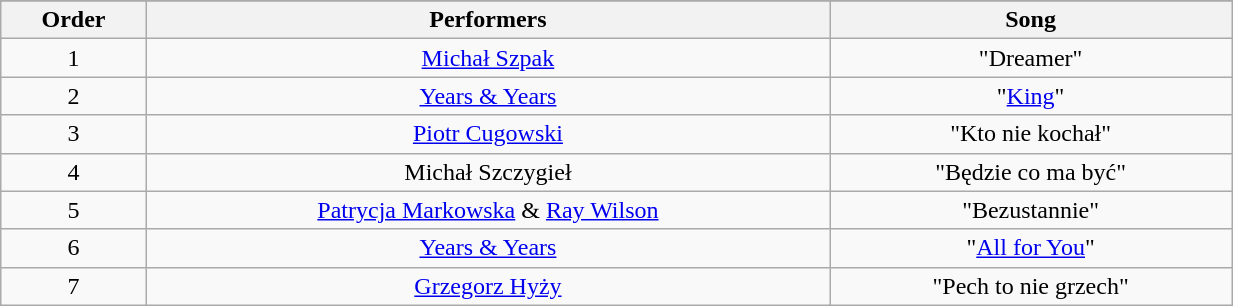<table class="wikitable" style="text-align:center; width:65%;">
<tr>
</tr>
<tr>
<th>Order</th>
<th>Performers</th>
<th>Song</th>
</tr>
<tr>
<td>1</td>
<td><a href='#'>Michał Szpak</a></td>
<td>"Dreamer"</td>
</tr>
<tr>
<td>2</td>
<td><a href='#'>Years & Years</a></td>
<td>"<a href='#'>King</a>"</td>
</tr>
<tr>
<td>3</td>
<td><a href='#'>Piotr Cugowski</a></td>
<td>"Kto nie kochał"</td>
</tr>
<tr>
<td>4</td>
<td>Michał Szczygieł</td>
<td>"Będzie co ma być"</td>
</tr>
<tr>
<td>5</td>
<td><a href='#'>Patrycja Markowska</a> & <a href='#'>Ray Wilson</a></td>
<td>"Bezustannie"</td>
</tr>
<tr>
<td>6</td>
<td><a href='#'>Years & Years</a></td>
<td>"<a href='#'>All for You</a>"</td>
</tr>
<tr>
<td>7</td>
<td><a href='#'>Grzegorz Hyży</a></td>
<td>"Pech to nie grzech"</td>
</tr>
</table>
